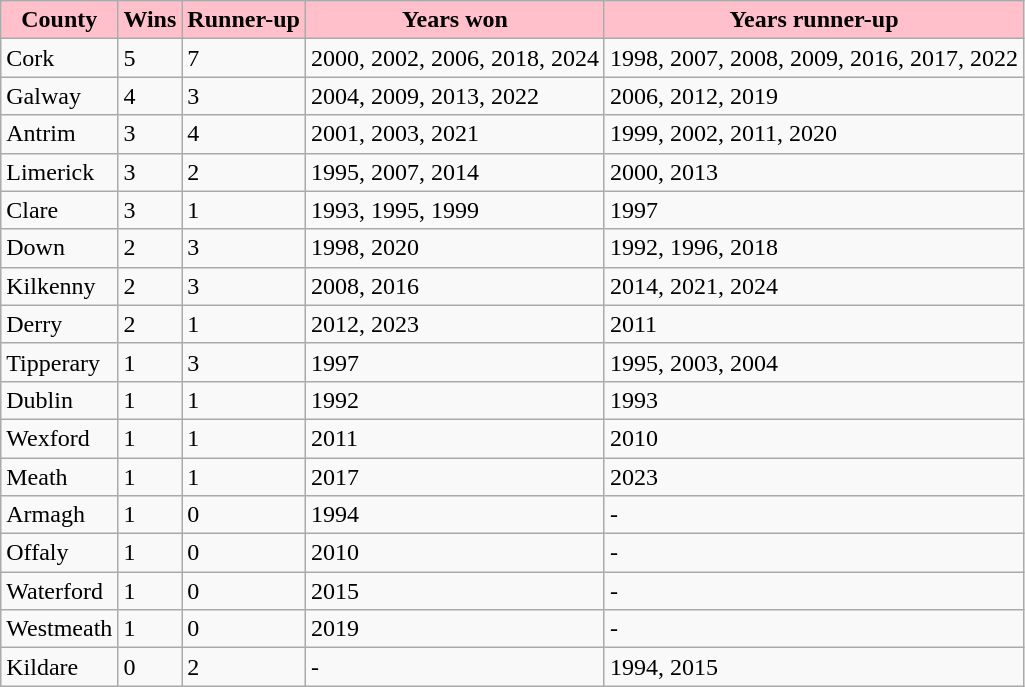<table class="wikitable">
<tr>
<th style="background:pink;">County</th>
<th style="background:pink;">Wins</th>
<th style="background:pink;">Runner-up</th>
<th style="background:pink;">Years won</th>
<th style="background:pink;">Years runner-up</th>
</tr>
<tr>
<td>Cork</td>
<td>5</td>
<td>7</td>
<td>2000, 2002, 2006, 2018, 2024</td>
<td>1998, 2007, 2008, 2009, 2016, 2017, 2022</td>
</tr>
<tr>
<td>Galway</td>
<td>4</td>
<td>3</td>
<td>2004, 2009, 2013, 2022</td>
<td>2006, 2012, 2019</td>
</tr>
<tr>
<td>Antrim</td>
<td>3</td>
<td>4</td>
<td>2001, 2003, 2021</td>
<td>1999, 2002, 2011, 2020</td>
</tr>
<tr>
<td>Limerick</td>
<td>3</td>
<td>2</td>
<td>1995, 2007, 2014</td>
<td>2000, 2013</td>
</tr>
<tr>
<td>Clare</td>
<td>3</td>
<td>1</td>
<td>1993, 1995, 1999</td>
<td>1997</td>
</tr>
<tr>
<td>Down</td>
<td>2</td>
<td>3</td>
<td>1998, 2020</td>
<td>1992, 1996, 2018</td>
</tr>
<tr>
<td>Kilkenny</td>
<td>2</td>
<td>3</td>
<td>2008, 2016</td>
<td>2014, 2021, 2024</td>
</tr>
<tr>
<td>Derry</td>
<td>2</td>
<td>1</td>
<td>2012, 2023</td>
<td>2011</td>
</tr>
<tr>
<td>Tipperary</td>
<td>1</td>
<td>3</td>
<td>1997</td>
<td>1995, 2003, 2004</td>
</tr>
<tr>
<td>Dublin</td>
<td>1</td>
<td>1</td>
<td>1992</td>
<td>1993</td>
</tr>
<tr>
<td>Wexford</td>
<td>1</td>
<td>1</td>
<td>2011</td>
<td>2010</td>
</tr>
<tr>
<td>Meath</td>
<td>1</td>
<td>1</td>
<td>2017</td>
<td>2023</td>
</tr>
<tr>
<td>Armagh</td>
<td>1</td>
<td>0</td>
<td>1994</td>
<td>-</td>
</tr>
<tr>
<td>Offaly</td>
<td>1</td>
<td>0</td>
<td>2010</td>
<td>-</td>
</tr>
<tr>
<td>Waterford</td>
<td>1</td>
<td>0</td>
<td>2015</td>
<td>-</td>
</tr>
<tr>
<td>Westmeath</td>
<td>1</td>
<td>0</td>
<td>2019</td>
<td>-</td>
</tr>
<tr>
<td>Kildare</td>
<td>0</td>
<td>2</td>
<td>-</td>
<td>1994, 2015</td>
</tr>
</table>
